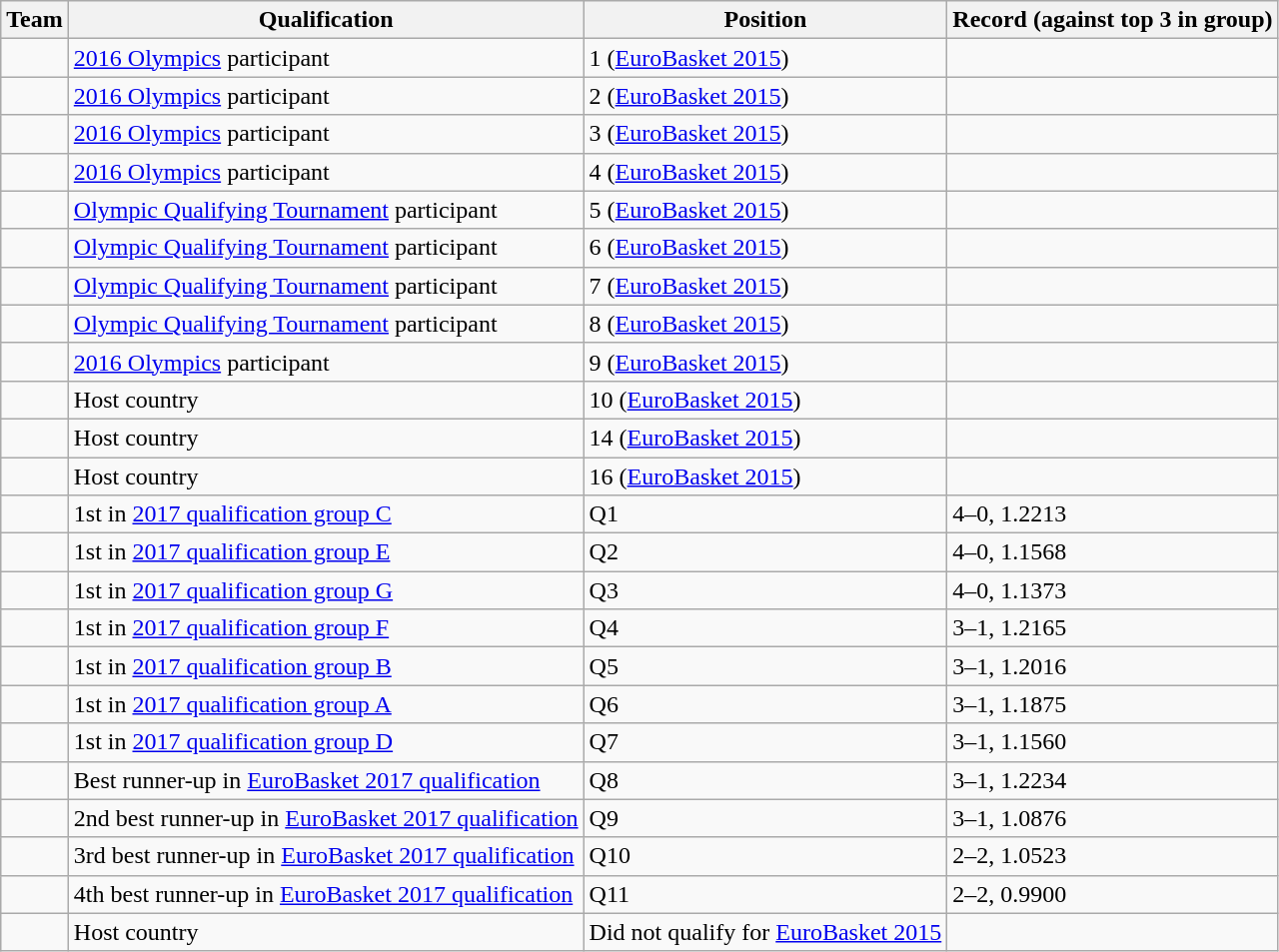<table class="wikitable collapsible collapsed" |+Seeding>
<tr>
<th>Team </th>
<th>Qualification </th>
<th>Position </th>
<th>Record (against top 3 in group) </th>
</tr>
<tr>
<td></td>
<td><a href='#'>2016 Olympics</a> participant</td>
<td>1 (<a href='#'>EuroBasket 2015</a>)</td>
<td></td>
</tr>
<tr>
<td></td>
<td><a href='#'>2016 Olympics</a> participant</td>
<td>2 (<a href='#'>EuroBasket 2015</a>)</td>
<td></td>
</tr>
<tr>
<td></td>
<td><a href='#'>2016 Olympics</a> participant</td>
<td>3 (<a href='#'>EuroBasket 2015</a>)</td>
<td></td>
</tr>
<tr>
<td></td>
<td><a href='#'>2016 Olympics</a> participant</td>
<td>4 (<a href='#'>EuroBasket 2015</a>)</td>
<td></td>
</tr>
<tr>
<td></td>
<td><a href='#'>Olympic Qualifying Tournament</a> participant</td>
<td>5 (<a href='#'>EuroBasket 2015</a>)</td>
<td></td>
</tr>
<tr>
<td></td>
<td><a href='#'>Olympic Qualifying Tournament</a> participant</td>
<td>6 (<a href='#'>EuroBasket 2015</a>)</td>
<td></td>
</tr>
<tr>
<td></td>
<td><a href='#'>Olympic Qualifying Tournament</a> participant</td>
<td>7 (<a href='#'>EuroBasket 2015</a>)</td>
<td></td>
</tr>
<tr>
<td></td>
<td><a href='#'>Olympic Qualifying Tournament</a> participant</td>
<td>8 (<a href='#'>EuroBasket 2015</a>)</td>
<td></td>
</tr>
<tr>
<td></td>
<td><a href='#'>2016 Olympics</a> participant</td>
<td>9 (<a href='#'>EuroBasket 2015</a>)</td>
<td></td>
</tr>
<tr>
<td></td>
<td>Host country</td>
<td>10 (<a href='#'>EuroBasket 2015</a>)</td>
<td></td>
</tr>
<tr>
<td></td>
<td>Host country</td>
<td>14 (<a href='#'>EuroBasket 2015</a>)</td>
<td></td>
</tr>
<tr>
<td></td>
<td>Host country</td>
<td>16 (<a href='#'>EuroBasket 2015</a>)</td>
<td></td>
</tr>
<tr>
<td></td>
<td>1st in <a href='#'>2017 qualification group C</a></td>
<td>Q1</td>
<td>4–0, 1.2213</td>
</tr>
<tr>
<td></td>
<td>1st in <a href='#'>2017 qualification group E</a></td>
<td>Q2</td>
<td>4–0, 1.1568</td>
</tr>
<tr>
<td></td>
<td>1st in <a href='#'>2017 qualification group G</a></td>
<td>Q3</td>
<td>4–0, 1.1373</td>
</tr>
<tr>
<td></td>
<td>1st in <a href='#'>2017 qualification group F</a></td>
<td>Q4</td>
<td>3–1, 1.2165</td>
</tr>
<tr>
<td></td>
<td>1st in <a href='#'>2017 qualification group B</a></td>
<td>Q5</td>
<td>3–1, 1.2016</td>
</tr>
<tr>
<td></td>
<td>1st in <a href='#'>2017 qualification group A</a></td>
<td>Q6</td>
<td>3–1, 1.1875</td>
</tr>
<tr>
<td></td>
<td>1st in <a href='#'>2017 qualification group D</a></td>
<td>Q7</td>
<td>3–1, 1.1560</td>
</tr>
<tr>
<td></td>
<td>Best runner-up in <a href='#'>EuroBasket 2017 qualification</a></td>
<td>Q8</td>
<td>3–1, 1.2234</td>
</tr>
<tr>
<td></td>
<td>2nd best runner-up in <a href='#'>EuroBasket 2017 qualification</a></td>
<td>Q9</td>
<td>3–1, 1.0876</td>
</tr>
<tr>
<td></td>
<td>3rd best runner-up in <a href='#'>EuroBasket 2017 qualification</a></td>
<td>Q10</td>
<td>2–2, 1.0523</td>
</tr>
<tr>
<td></td>
<td>4th best runner-up in <a href='#'>EuroBasket 2017 qualification</a></td>
<td>Q11</td>
<td>2–2, 0.9900</td>
</tr>
<tr>
<td></td>
<td>Host country</td>
<td>Did not qualify for <a href='#'>EuroBasket 2015</a></td>
<td></td>
</tr>
</table>
